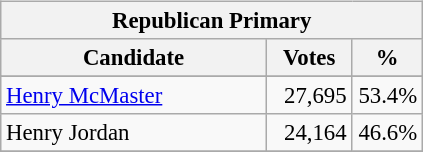<table class="wikitable" align="left" style="margin: 1em 1em 1em 0; font-size: 95%;">
<tr>
<th colspan="3">Republican Primary</th>
</tr>
<tr>
<th colspan="1" style="width: 170px">Candidate</th>
<th style="width: 50px">Votes</th>
<th style="width: 40px">%</th>
</tr>
<tr>
</tr>
<tr>
<td><a href='#'>Henry McMaster</a></td>
<td align="right">27,695</td>
<td align="right">53.4%</td>
</tr>
<tr>
<td>Henry Jordan</td>
<td align="right">24,164</td>
<td align="right">46.6%</td>
</tr>
<tr>
</tr>
</table>
